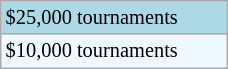<table class="wikitable" style="font-size:85%; width:12%;">
<tr style="background:lightblue;">
<td>$25,000 tournaments</td>
</tr>
<tr style="background:#f0f8ff;">
<td>$10,000 tournaments</td>
</tr>
</table>
